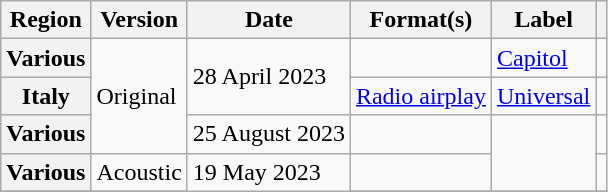<table class="wikitable plainrowheaders">
<tr>
<th scope="col">Region</th>
<th scope="col">Version</th>
<th scope="col">Date</th>
<th scope="col">Format(s)</th>
<th scope="col">Label</th>
<th scope="col"></th>
</tr>
<tr>
<th scope="row">Various</th>
<td rowspan="3">Original</td>
<td rowspan="2">28 April 2023</td>
<td></td>
<td><a href='#'>Capitol</a></td>
<td style="text-align:center;"></td>
</tr>
<tr>
<th scope="row">Italy</th>
<td><a href='#'>Radio airplay</a></td>
<td><a href='#'>Universal</a></td>
<td style="text-align:center;"></td>
</tr>
<tr>
<th scope="row">Various</th>
<td>25 August 2023</td>
<td></td>
<td rowspan="2"></td>
<td style="text-align:center;"></td>
</tr>
<tr>
<th scope="row">Various</th>
<td>Acoustic</td>
<td rowspan="2">19 May 2023</td>
<td></td>
<td style="text-align:center;"></td>
</tr>
<tr>
</tr>
</table>
